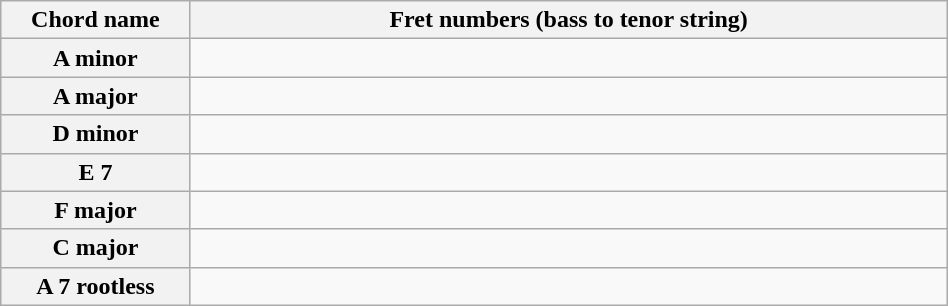<table class="wikitable" style="margin:auto; text-align: center; width:50%">
<tr>
<th style="width:10%;">Chord name</th>
<th style="width:40%;">Fret numbers (bass to tenor string)</th>
</tr>
<tr>
<th>A minor</th>
<td></td>
</tr>
<tr>
<th>A major</th>
<td></td>
</tr>
<tr>
<th>D minor</th>
<td></td>
</tr>
<tr>
<th>E 7</th>
<td></td>
</tr>
<tr>
<th>F major</th>
<td></td>
</tr>
<tr>
<th>C major</th>
<td></td>
</tr>
<tr>
<th>A 7 rootless</th>
<td></td>
</tr>
</table>
